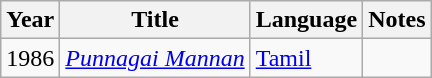<table class="wikitable sortable">
<tr>
<th>Year</th>
<th>Title</th>
<th>Language</th>
<th>Notes</th>
</tr>
<tr>
<td>1986</td>
<td><em><a href='#'>Punnagai Mannan</a></em></td>
<td><a href='#'>Tamil</a></td>
<td></td>
</tr>
</table>
